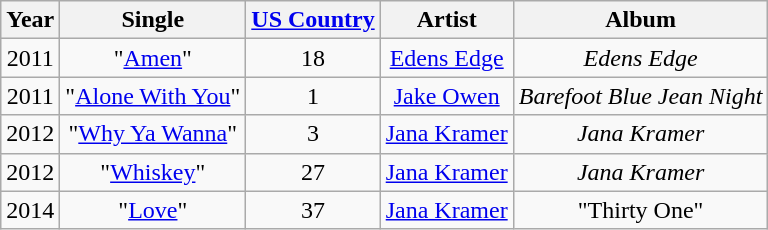<table class="wikitable" style="text-align:center;">
<tr>
<th>Year</th>
<th>Single</th>
<th><a href='#'>US Country</a></th>
<th>Artist</th>
<th>Album</th>
</tr>
<tr>
<td>2011</td>
<td>"<a href='#'>Amen</a>"</td>
<td>18</td>
<td><a href='#'>Edens Edge</a></td>
<td><em>Edens Edge</em></td>
</tr>
<tr>
<td>2011</td>
<td>"<a href='#'>Alone With You</a>"</td>
<td>1</td>
<td><a href='#'>Jake Owen</a></td>
<td><em>Barefoot Blue Jean Night</em></td>
</tr>
<tr>
<td>2012</td>
<td>"<a href='#'>Why Ya Wanna</a>"</td>
<td>3</td>
<td><a href='#'>Jana Kramer</a></td>
<td><em>Jana Kramer</em></td>
</tr>
<tr>
<td>2012</td>
<td>"<a href='#'>Whiskey</a>"</td>
<td>27</td>
<td><a href='#'>Jana Kramer</a></td>
<td><em>Jana Kramer</em></td>
</tr>
<tr>
<td>2014</td>
<td>"<a href='#'>Love</a>"</td>
<td>37</td>
<td><a href='#'>Jana Kramer</a></td>
<td>"Thirty One"</td>
</tr>
</table>
